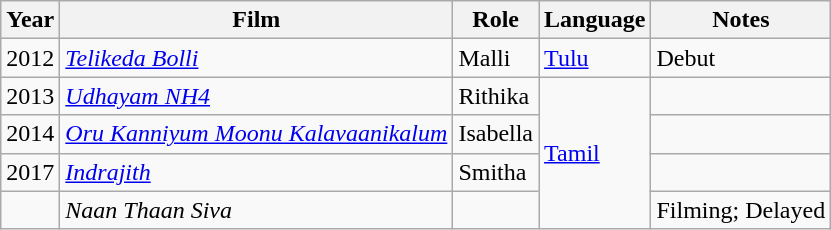<table class="wikitable">
<tr>
<th>Year</th>
<th>Film</th>
<th>Role</th>
<th>Language</th>
<th>Notes</th>
</tr>
<tr>
<td>2012</td>
<td><em><a href='#'>Telikeda Bolli</a></em></td>
<td>Malli</td>
<td><a href='#'>Tulu</a></td>
<td>Debut</td>
</tr>
<tr>
<td>2013</td>
<td><em><a href='#'>Udhayam NH4</a></em></td>
<td>Rithika</td>
<td rowspan=4><a href='#'>Tamil</a></td>
<td></td>
</tr>
<tr>
<td>2014</td>
<td><em><a href='#'>Oru Kanniyum Moonu Kalavaanikalum</a></em></td>
<td>Isabella</td>
<td></td>
</tr>
<tr>
<td>2017</td>
<td><em><a href='#'>Indrajith</a></em></td>
<td>Smitha</td>
<td></td>
</tr>
<tr>
<td></td>
<td><em>Naan Thaan Siva</em></td>
<td></td>
<td>Filming; Delayed</td>
</tr>
</table>
